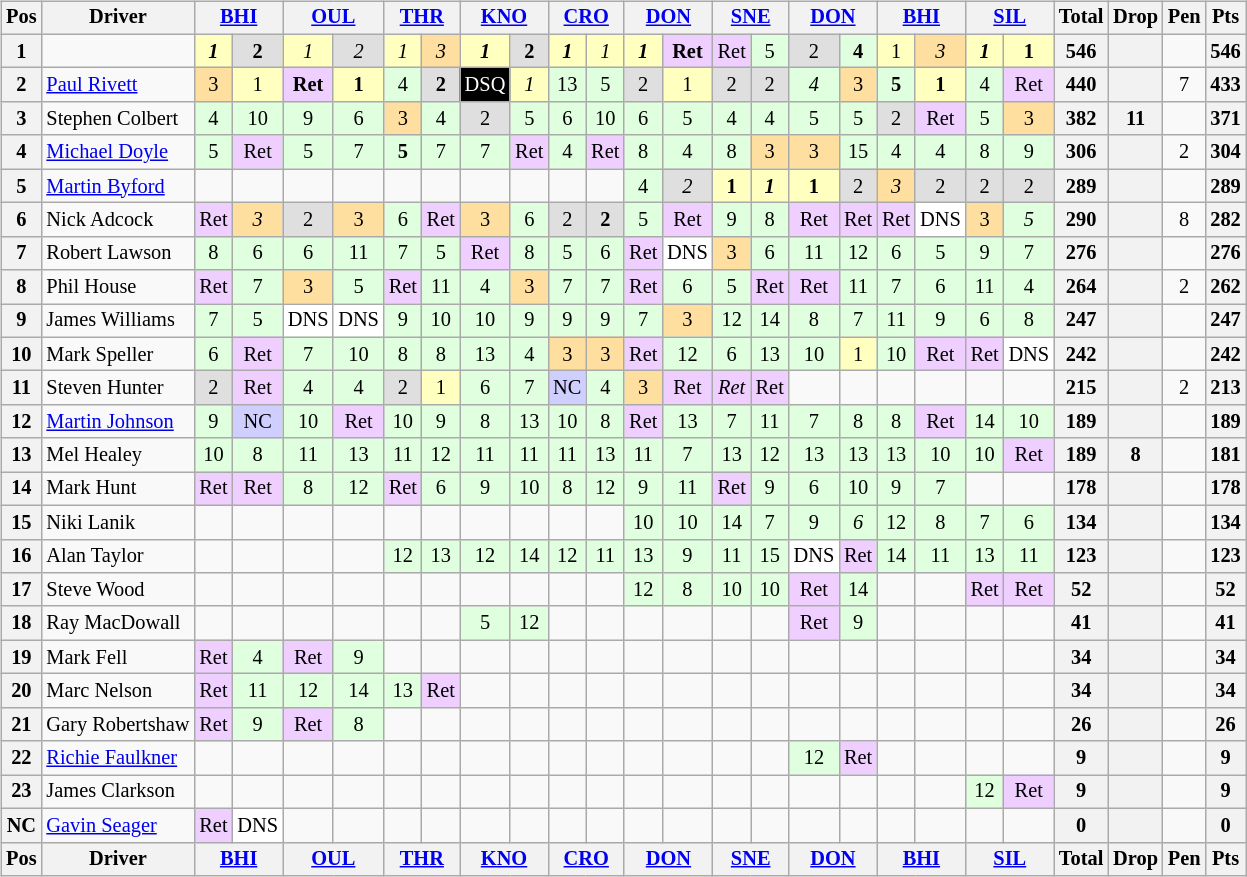<table>
<tr>
<td><br><table class="wikitable" style="font-size: 85%; text-align: center;">
<tr valign="top">
<th valign="middle">Pos</th>
<th valign="middle">Driver</th>
<th colspan="2"><a href='#'>BHI</a></th>
<th colspan="2"><a href='#'>OUL</a></th>
<th colspan="2"><a href='#'>THR</a></th>
<th colspan="2"><a href='#'>KNO</a></th>
<th colspan="2"><a href='#'>CRO</a></th>
<th colspan="2"><a href='#'>DON</a></th>
<th colspan="2"><a href='#'>SNE</a></th>
<th colspan="2"><a href='#'>DON</a></th>
<th colspan="2"><a href='#'>BHI</a></th>
<th colspan="2"><a href='#'>SIL</a></th>
<th valign=middle>Total</th>
<th valign=middle>Drop</th>
<th valign=middle>Pen</th>
<th valign=middle>Pts</th>
</tr>
<tr>
<th>1</th>
<td align=left></td>
<td style="background:#FFFFBF;"><strong><em>1</em></strong></td>
<td style="background:#DFDFDF;"><strong>2</strong></td>
<td style="background:#FFFFBF;"><em>1</em></td>
<td style="background:#DFDFDF;"><em>2</em></td>
<td style="background:#FFFFBF;"><em>1</em></td>
<td style="background:#FFDF9F;"><em>3</em></td>
<td style="background:#FFFFBF;"><strong><em>1</em></strong></td>
<td style="background:#DFDFDF;"><strong>2</strong></td>
<td style="background:#FFFFBF;"><strong><em>1</em></strong></td>
<td style="background:#FFFFBF;"><em>1</em></td>
<td style="background:#FFFFBF;"><strong><em>1</em></strong></td>
<td style="background:#EFCFFF;"><strong>Ret</strong></td>
<td style="background:#EFCFFF;">Ret</td>
<td style="background:#DFFFDF;">5</td>
<td style="background:#DFDFDF;">2</td>
<td style="background:#DFFFDF;"><strong>4</strong></td>
<td style="background:#FFFFBF;">1</td>
<td style="background:#FFDF9F;"><em>3</em></td>
<td style="background:#FFFFBF;"><strong><em>1</em></strong></td>
<td style="background:#FFFFBF;"><strong>1</strong></td>
<th>546</th>
<th></th>
<td></td>
<th>546</th>
</tr>
<tr>
<th>2</th>
<td align=left> <a href='#'>Paul Rivett</a></td>
<td style="background:#FFDF9F;">3</td>
<td style="background:#FFFFBF;">1</td>
<td style="background:#EFCFFF;"><strong>Ret</strong></td>
<td style="background:#FFFFBF;"><strong>1</strong></td>
<td style="background:#DFFFDF;">4</td>
<td style="background:#DFDFDF;"><strong>2</strong></td>
<td style="background:#000000; color:white;">DSQ</td>
<td style="background:#FFFFBF;"><em>1</em></td>
<td style="background:#DFFFDF;">13</td>
<td style="background:#DFFFDF;">5</td>
<td style="background:#DFDFDF;">2</td>
<td style="background:#FFFFBF;">1</td>
<td style="background:#DFDFDF;">2</td>
<td style="background:#DFDFDF;">2</td>
<td style="background:#DFFFDF;"><em>4</em></td>
<td style="background:#FFDF9F;">3</td>
<td style="background:#DFFFDF;"><strong>5</strong></td>
<td style="background:#FFFFBF;"><strong>1</strong></td>
<td style="background:#DFFFDF;">4</td>
<td style="background:#EFCFFF;">Ret</td>
<th>440</th>
<th></th>
<td>7</td>
<th>433</th>
</tr>
<tr>
<th>3</th>
<td align=left> Stephen Colbert</td>
<td style="background:#DFFFDF;">4</td>
<td style="background:#DFFFDF;">10</td>
<td style="background:#DFFFDF;">9</td>
<td style="background:#DFFFDF;">6</td>
<td style="background:#FFDF9F;">3</td>
<td style="background:#DFFFDF;">4</td>
<td style="background:#DFDFDF;">2</td>
<td style="background:#DFFFDF;">5</td>
<td style="background:#DFFFDF;">6</td>
<td style="background:#DFFFDF;">10</td>
<td style="background:#DFFFDF;">6</td>
<td style="background:#DFFFDF;">5</td>
<td style="background:#DFFFDF;">4</td>
<td style="background:#DFFFDF;">4</td>
<td style="background:#DFFFDF;">5</td>
<td style="background:#DFFFDF;">5</td>
<td style="background:#DFDFDF;">2</td>
<td style="background:#EFCFFF;">Ret</td>
<td style="background:#DFFFDF;">5</td>
<td style="background:#FFDF9F;">3</td>
<th>382</th>
<th>11</th>
<td></td>
<th>371</th>
</tr>
<tr>
<th>4</th>
<td align=left> <a href='#'>Michael Doyle</a></td>
<td style="background:#DFFFDF;">5</td>
<td style="background:#EFCFFF;">Ret</td>
<td style="background:#DFFFDF;">5</td>
<td style="background:#DFFFDF;">7</td>
<td style="background:#DFFFDF;"><strong>5</strong></td>
<td style="background:#DFFFDF;">7</td>
<td style="background:#DFFFDF;">7</td>
<td style="background:#EFCFFF;">Ret</td>
<td style="background:#DFFFDF;">4</td>
<td style="background:#EFCFFF;">Ret</td>
<td style="background:#DFFFDF;">8</td>
<td style="background:#DFFFDF;">4</td>
<td style="background:#DFFFDF;">8</td>
<td style="background:#FFDF9F;">3</td>
<td style="background:#FFDF9F;">3</td>
<td style="background:#DFFFDF;">15</td>
<td style="background:#DFFFDF;">4</td>
<td style="background:#DFFFDF;">4</td>
<td style="background:#DFFFDF;">8</td>
<td style="background:#DFFFDF;">9</td>
<th>306</th>
<th></th>
<td>2</td>
<th>304</th>
</tr>
<tr>
<th>5</th>
<td align=left> <a href='#'>Martin Byford</a></td>
<td></td>
<td></td>
<td></td>
<td></td>
<td></td>
<td></td>
<td></td>
<td></td>
<td></td>
<td></td>
<td style="background:#DFFFDF;">4</td>
<td style="background:#DFDFDF;"><em>2</em></td>
<td style="background:#FFFFBF;"><strong>1</strong></td>
<td style="background:#FFFFBF;"><strong><em>1</em></strong></td>
<td style="background:#FFFFBF;"><strong>1</strong></td>
<td style="background:#DFDFDF;">2</td>
<td style="background:#FFDF9F;"><em>3</em></td>
<td style="background:#DFDFDF;">2</td>
<td style="background:#DFDFDF;">2</td>
<td style="background:#DFDFDF;">2</td>
<th>289</th>
<th></th>
<td></td>
<th>289</th>
</tr>
<tr>
<th>6</th>
<td align=left> Nick Adcock</td>
<td style="background:#EFCFFF;">Ret</td>
<td style="background:#FFDF9F;"><em>3</em></td>
<td style="background:#DFDFDF;">2</td>
<td style="background:#FFDF9F;">3</td>
<td style="background:#DFFFDF;">6</td>
<td style="background:#EFCFFF;">Ret</td>
<td style="background:#FFDF9F;">3</td>
<td style="background:#DFFFDF;">6</td>
<td style="background:#DFDFDF;">2</td>
<td style="background:#DFDFDF;"><strong>2</strong></td>
<td style="background:#DFFFDF;">5</td>
<td style="background:#EFCFFF;">Ret</td>
<td style="background:#DFFFDF;">9</td>
<td style="background:#DFFFDF;">8</td>
<td style="background:#EFCFFF;">Ret</td>
<td style="background:#EFCFFF;">Ret</td>
<td style="background:#EFCFFF;">Ret</td>
<td style="background:#FFFFFF;">DNS</td>
<td style="background:#FFDF9F;">3</td>
<td style="background:#DFFFDF;"><em>5</em></td>
<th>290</th>
<th></th>
<td>8</td>
<th>282</th>
</tr>
<tr>
<th>7</th>
<td align=left> Robert Lawson</td>
<td style="background:#DFFFDF;">8</td>
<td style="background:#DFFFDF;">6</td>
<td style="background:#DFFFDF;">6</td>
<td style="background:#DFFFDF;">11</td>
<td style="background:#DFFFDF;">7</td>
<td style="background:#DFFFDF;">5</td>
<td style="background:#EFCFFF;">Ret</td>
<td style="background:#DFFFDF;">8</td>
<td style="background:#DFFFDF;">5</td>
<td style="background:#DFFFDF;">6</td>
<td style="background:#EFCFFF;">Ret</td>
<td style="background:#FFFFFF;">DNS</td>
<td style="background:#FFDF9F;">3</td>
<td style="background:#DFFFDF;">6</td>
<td style="background:#DFFFDF;">11</td>
<td style="background:#DFFFDF;">12</td>
<td style="background:#DFFFDF;">6</td>
<td style="background:#DFFFDF;">5</td>
<td style="background:#DFFFDF;">9</td>
<td style="background:#DFFFDF;">7</td>
<th>276</th>
<th></th>
<td></td>
<th>276</th>
</tr>
<tr>
<th>8</th>
<td align=left> Phil House</td>
<td style="background:#EFCFFF;">Ret</td>
<td style="background:#DFFFDF;">7</td>
<td style="background:#FFDF9F;">3</td>
<td style="background:#DFFFDF;">5</td>
<td style="background:#EFCFFF;">Ret</td>
<td style="background:#DFFFDF;">11</td>
<td style="background:#DFFFDF;">4</td>
<td style="background:#FFDF9F;">3</td>
<td style="background:#DFFFDF;">7</td>
<td style="background:#DFFFDF;">7</td>
<td style="background:#EFCFFF;">Ret</td>
<td style="background:#DFFFDF;">6</td>
<td style="background:#DFFFDF;">5</td>
<td style="background:#EFCFFF;">Ret</td>
<td style="background:#EFCFFF;">Ret</td>
<td style="background:#DFFFDF;">11</td>
<td style="background:#DFFFDF;">7</td>
<td style="background:#DFFFDF;">6</td>
<td style="background:#DFFFDF;">11</td>
<td style="background:#DFFFDF;">4</td>
<th>264</th>
<th></th>
<td>2</td>
<th>262</th>
</tr>
<tr>
<th>9</th>
<td align=left> James Williams</td>
<td style="background:#DFFFDF;">7</td>
<td style="background:#DFFFDF;">5</td>
<td style="background:#FFFFFF;">DNS</td>
<td style="background:#FFFFFF;">DNS</td>
<td style="background:#DFFFDF;">9</td>
<td style="background:#DFFFDF;">10</td>
<td style="background:#DFFFDF;">10</td>
<td style="background:#DFFFDF;">9</td>
<td style="background:#DFFFDF;">9</td>
<td style="background:#DFFFDF;">9</td>
<td style="background:#DFFFDF;">7</td>
<td style="background:#FFDF9F;">3</td>
<td style="background:#DFFFDF;">12</td>
<td style="background:#DFFFDF;">14</td>
<td style="background:#DFFFDF;">8</td>
<td style="background:#DFFFDF;">7</td>
<td style="background:#DFFFDF;">11</td>
<td style="background:#DFFFDF;">9</td>
<td style="background:#DFFFDF;">6</td>
<td style="background:#DFFFDF;">8</td>
<th>247</th>
<th></th>
<td></td>
<th>247</th>
</tr>
<tr>
<th>10</th>
<td align=left> Mark Speller</td>
<td style="background:#DFFFDF;">6</td>
<td style="background:#EFCFFF;">Ret</td>
<td style="background:#DFFFDF;">7</td>
<td style="background:#DFFFDF;">10</td>
<td style="background:#DFFFDF;">8</td>
<td style="background:#DFFFDF;">8</td>
<td style="background:#DFFFDF;">13</td>
<td style="background:#DFFFDF;">4</td>
<td style="background:#FFDF9F;">3</td>
<td style="background:#FFDF9F;">3</td>
<td style="background:#EFCFFF;">Ret</td>
<td style="background:#DFFFDF;">12</td>
<td style="background:#DFFFDF;">6</td>
<td style="background:#DFFFDF;">13</td>
<td style="background:#DFFFDF;">10</td>
<td style="background:#FFFFBF;">1</td>
<td style="background:#DFFFDF;">10</td>
<td style="background:#EFCFFF;">Ret</td>
<td style="background:#EFCFFF;">Ret</td>
<td style="background:#FFFFFF;">DNS</td>
<th>242</th>
<th></th>
<td></td>
<th>242</th>
</tr>
<tr>
<th>11</th>
<td align=left> Steven Hunter</td>
<td style="background:#DFDFDF;">2</td>
<td style="background:#EFCFFF;">Ret</td>
<td style="background:#DFFFDF;">4</td>
<td style="background:#DFFFDF;">4</td>
<td style="background:#DFDFDF;">2</td>
<td style="background:#FFFFBF;">1</td>
<td style="background:#DFFFDF;">6</td>
<td style="background:#DFFFDF;">7</td>
<td style="background:#CFCFFF;">NC</td>
<td style="background:#DFFFDF;">4</td>
<td style="background:#FFDF9F;">3</td>
<td style="background:#EFCFFF;">Ret</td>
<td style="background:#EFCFFF;"><em>Ret</em></td>
<td style="background:#EFCFFF;">Ret</td>
<td></td>
<td></td>
<td></td>
<td></td>
<td></td>
<td></td>
<th>215</th>
<th></th>
<td>2</td>
<th>213</th>
</tr>
<tr>
<th>12</th>
<td align=left> <a href='#'>Martin Johnson</a></td>
<td style="background:#DFFFDF;">9</td>
<td style="background:#CFCFFF;">NC</td>
<td style="background:#DFFFDF;">10</td>
<td style="background:#EFCFFF;">Ret</td>
<td style="background:#DFFFDF;">10</td>
<td style="background:#DFFFDF;">9</td>
<td style="background:#DFFFDF;">8</td>
<td style="background:#DFFFDF;">13</td>
<td style="background:#DFFFDF;">10</td>
<td style="background:#DFFFDF;">8</td>
<td style="background:#EFCFFF;">Ret</td>
<td style="background:#DFFFDF;">13</td>
<td style="background:#DFFFDF;">7</td>
<td style="background:#DFFFDF;">11</td>
<td style="background:#DFFFDF;">7</td>
<td style="background:#DFFFDF;">8</td>
<td style="background:#DFFFDF;">8</td>
<td style="background:#EFCFFF;">Ret</td>
<td style="background:#DFFFDF;">14</td>
<td style="background:#DFFFDF;">10</td>
<th>189</th>
<th></th>
<td></td>
<th>189</th>
</tr>
<tr>
<th>13</th>
<td align=left> Mel Healey</td>
<td style="background:#DFFFDF;">10</td>
<td style="background:#DFFFDF;">8</td>
<td style="background:#DFFFDF;">11</td>
<td style="background:#DFFFDF;">13</td>
<td style="background:#DFFFDF;">11</td>
<td style="background:#DFFFDF;">12</td>
<td style="background:#DFFFDF;">11</td>
<td style="background:#DFFFDF;">11</td>
<td style="background:#DFFFDF;">11</td>
<td style="background:#DFFFDF;">13</td>
<td style="background:#DFFFDF;">11</td>
<td style="background:#DFFFDF;">7</td>
<td style="background:#DFFFDF;">13</td>
<td style="background:#DFFFDF;">12</td>
<td style="background:#DFFFDF;">13</td>
<td style="background:#DFFFDF;">13</td>
<td style="background:#DFFFDF;">13</td>
<td style="background:#DFFFDF;">10</td>
<td style="background:#DFFFDF;">10</td>
<td style="background:#EFCFFF;">Ret</td>
<th>189</th>
<th>8</th>
<td></td>
<th>181</th>
</tr>
<tr>
<th>14</th>
<td align=left> Mark Hunt</td>
<td style="background:#EFCFFF;">Ret</td>
<td style="background:#EFCFFF;">Ret</td>
<td style="background:#DFFFDF;">8</td>
<td style="background:#DFFFDF;">12</td>
<td style="background:#EFCFFF;">Ret</td>
<td style="background:#DFFFDF;">6</td>
<td style="background:#DFFFDF;">9</td>
<td style="background:#DFFFDF;">10</td>
<td style="background:#DFFFDF;">8</td>
<td style="background:#DFFFDF;">12</td>
<td style="background:#DFFFDF;">9</td>
<td style="background:#DFFFDF;">11</td>
<td style="background:#EFCFFF;">Ret</td>
<td style="background:#DFFFDF;">9</td>
<td style="background:#DFFFDF;">6</td>
<td style="background:#DFFFDF;">10</td>
<td style="background:#DFFFDF;">9</td>
<td style="background:#DFFFDF;">7</td>
<td></td>
<td></td>
<th>178</th>
<th></th>
<td></td>
<th>178</th>
</tr>
<tr>
<th>15</th>
<td align=left> Niki Lanik</td>
<td></td>
<td></td>
<td></td>
<td></td>
<td></td>
<td></td>
<td></td>
<td></td>
<td></td>
<td></td>
<td style="background:#DFFFDF;">10</td>
<td style="background:#DFFFDF;">10</td>
<td style="background:#DFFFDF;">14</td>
<td style="background:#DFFFDF;">7</td>
<td style="background:#DFFFDF;">9</td>
<td style="background:#DFFFDF;"><em>6</em></td>
<td style="background:#DFFFDF;">12</td>
<td style="background:#DFFFDF;">8</td>
<td style="background:#DFFFDF;">7</td>
<td style="background:#DFFFDF;">6</td>
<th>134</th>
<th></th>
<td></td>
<th>134</th>
</tr>
<tr>
<th>16</th>
<td align=left> Alan Taylor</td>
<td></td>
<td></td>
<td></td>
<td></td>
<td style="background:#DFFFDF;">12</td>
<td style="background:#DFFFDF;">13</td>
<td style="background:#DFFFDF;">12</td>
<td style="background:#DFFFDF;">14</td>
<td style="background:#DFFFDF;">12</td>
<td style="background:#DFFFDF;">11</td>
<td style="background:#DFFFDF;">13</td>
<td style="background:#DFFFDF;">9</td>
<td style="background:#DFFFDF;">11</td>
<td style="background:#DFFFDF;">15</td>
<td style="background:#FFFFFF;">DNS</td>
<td style="background:#EFCFFF;">Ret</td>
<td style="background:#DFFFDF;">14</td>
<td style="background:#DFFFDF;">11</td>
<td style="background:#DFFFDF;">13</td>
<td style="background:#DFFFDF;">11</td>
<th>123</th>
<th></th>
<td></td>
<th>123</th>
</tr>
<tr>
<th>17</th>
<td align=left> Steve Wood</td>
<td></td>
<td></td>
<td></td>
<td></td>
<td></td>
<td></td>
<td></td>
<td></td>
<td></td>
<td></td>
<td style="background:#DFFFDF;">12</td>
<td style="background:#DFFFDF;">8</td>
<td style="background:#DFFFDF;">10</td>
<td style="background:#DFFFDF;">10</td>
<td style="background:#EFCFFF;">Ret</td>
<td style="background:#DFFFDF;">14</td>
<td></td>
<td></td>
<td style="background:#EFCFFF;">Ret</td>
<td style="background:#EFCFFF;">Ret</td>
<th>52</th>
<th></th>
<td></td>
<th>52</th>
</tr>
<tr>
<th>18</th>
<td align=left> Ray MacDowall</td>
<td></td>
<td></td>
<td></td>
<td></td>
<td></td>
<td></td>
<td style="background:#DFFFDF;">5</td>
<td style="background:#DFFFDF;">12</td>
<td></td>
<td></td>
<td></td>
<td></td>
<td></td>
<td></td>
<td style="background:#EFCFFF;">Ret</td>
<td style="background:#DFFFDF;">9</td>
<td></td>
<td></td>
<td></td>
<td></td>
<th>41</th>
<th></th>
<td></td>
<th>41</th>
</tr>
<tr>
<th>19</th>
<td align=left> Mark Fell</td>
<td style="background:#EFCFFF;">Ret</td>
<td style="background:#DFFFDF;">4</td>
<td style="background:#EFCFFF;">Ret</td>
<td style="background:#DFFFDF;">9</td>
<td></td>
<td></td>
<td></td>
<td></td>
<td></td>
<td></td>
<td></td>
<td></td>
<td></td>
<td></td>
<td></td>
<td></td>
<td></td>
<td></td>
<td></td>
<td></td>
<th>34</th>
<th></th>
<td></td>
<th>34</th>
</tr>
<tr>
<th>20</th>
<td align=left> Marc Nelson</td>
<td style="background:#EFCFFF;">Ret</td>
<td style="background:#DFFFDF;">11</td>
<td style="background:#DFFFDF;">12</td>
<td style="background:#DFFFDF;">14</td>
<td style="background:#DFFFDF;">13</td>
<td style="background:#EFCFFF;">Ret</td>
<td></td>
<td></td>
<td></td>
<td></td>
<td></td>
<td></td>
<td></td>
<td></td>
<td></td>
<td></td>
<td></td>
<td></td>
<td></td>
<td></td>
<th>34</th>
<th></th>
<td></td>
<th>34</th>
</tr>
<tr>
<th>21</th>
<td align=left> Gary Robertshaw</td>
<td style="background:#EFCFFF;">Ret</td>
<td style="background:#DFFFDF;">9</td>
<td style="background:#EFCFFF;">Ret</td>
<td style="background:#DFFFDF;">8</td>
<td></td>
<td></td>
<td></td>
<td></td>
<td></td>
<td></td>
<td></td>
<td></td>
<td></td>
<td></td>
<td></td>
<td></td>
<td></td>
<td></td>
<td></td>
<td></td>
<th>26</th>
<th></th>
<td></td>
<th>26</th>
</tr>
<tr>
<th>22</th>
<td align=left> <a href='#'>Richie Faulkner</a></td>
<td></td>
<td></td>
<td></td>
<td></td>
<td></td>
<td></td>
<td></td>
<td></td>
<td></td>
<td></td>
<td></td>
<td></td>
<td></td>
<td></td>
<td style="background:#DFFFDF;">12</td>
<td style="background:#EFCFFF;">Ret</td>
<td></td>
<td></td>
<td></td>
<td></td>
<th>9</th>
<th></th>
<td></td>
<th>9</th>
</tr>
<tr>
<th>23</th>
<td align=left> James Clarkson</td>
<td></td>
<td></td>
<td></td>
<td></td>
<td></td>
<td></td>
<td></td>
<td></td>
<td></td>
<td></td>
<td></td>
<td></td>
<td></td>
<td></td>
<td></td>
<td></td>
<td></td>
<td></td>
<td style="background:#DFFFDF;">12</td>
<td style="background:#EFCFFF;">Ret</td>
<th>9</th>
<th></th>
<td></td>
<th>9</th>
</tr>
<tr>
<th>NC</th>
<td align=left> <a href='#'>Gavin Seager</a></td>
<td style="background:#EFCFFF;">Ret</td>
<td style="background:#FFFFFF;">DNS</td>
<td></td>
<td></td>
<td></td>
<td></td>
<td></td>
<td></td>
<td></td>
<td></td>
<td></td>
<td></td>
<td></td>
<td></td>
<td></td>
<td></td>
<td></td>
<td></td>
<td></td>
<td></td>
<th>0</th>
<th></th>
<td></td>
<th>0</th>
</tr>
<tr valign="top">
<th valign="middle">Pos</th>
<th valign="middle">Driver</th>
<th colspan="2"><a href='#'>BHI</a></th>
<th colspan="2"><a href='#'>OUL</a></th>
<th colspan="2"><a href='#'>THR</a></th>
<th colspan="2"><a href='#'>KNO</a></th>
<th colspan="2"><a href='#'>CRO</a></th>
<th colspan="2"><a href='#'>DON</a></th>
<th colspan="2"><a href='#'>SNE</a></th>
<th colspan="2"><a href='#'>DON</a></th>
<th colspan="2"><a href='#'>BHI</a></th>
<th colspan="2"><a href='#'>SIL</a></th>
<th valign=middle>Total</th>
<th valign=middle>Drop</th>
<th valign=middle>Pen</th>
<th valign=middle>Pts</th>
</tr>
</table>
</td>
<td valign="top"><br></td>
</tr>
</table>
